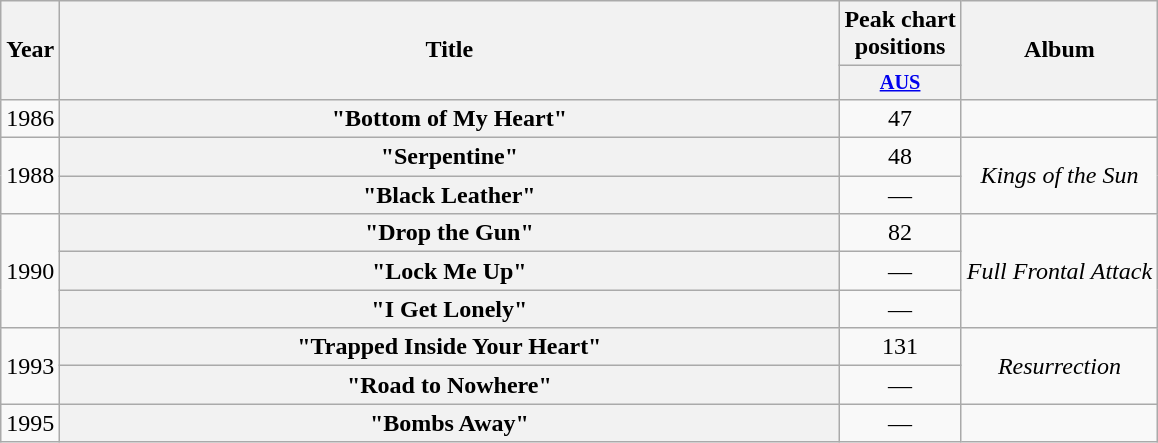<table class="wikitable plainrowheaders" style="text-align:center;" border="1">
<tr>
<th scope="col" rowspan="2">Year</th>
<th scope="col" rowspan="2" style="width:32em;">Title</th>
<th scope="col" colspan="1">Peak chart<br>positions</th>
<th scope="col" rowspan="2">Album</th>
</tr>
<tr>
<th scope="col" style="font-size:85%"><a href='#'>AUS</a><br></th>
</tr>
<tr>
<td>1986</td>
<th scope="row">"Bottom of My Heart"</th>
<td>47</td>
<td></td>
</tr>
<tr>
<td rowspan="2">1988</td>
<th scope="row">"Serpentine"</th>
<td>48</td>
<td rowspan="2"><em>Kings of the Sun</em></td>
</tr>
<tr>
<th scope="row">"Black Leather"</th>
<td>—</td>
</tr>
<tr>
<td rowspan="3">1990</td>
<th scope="row">"Drop the Gun"</th>
<td>82</td>
<td rowspan="3"><em>Full Frontal Attack</em></td>
</tr>
<tr>
<th scope="row">"Lock Me Up"</th>
<td>—</td>
</tr>
<tr>
<th scope="row">"I Get Lonely"</th>
<td>—</td>
</tr>
<tr>
<td rowspan="2">1993</td>
<th scope="row">"Trapped Inside Your Heart"</th>
<td>131</td>
<td rowspan="2"><em>Resurrection</em></td>
</tr>
<tr>
<th scope="row">"Road to Nowhere"</th>
<td>—</td>
</tr>
<tr>
<td>1995</td>
<th scope="row">"Bombs Away"</th>
<td>—</td>
<td></td>
</tr>
</table>
